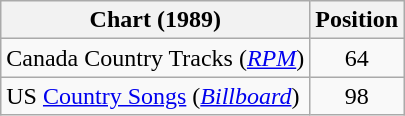<table class="wikitable sortable">
<tr>
<th scope="col">Chart (1989)</th>
<th scope="col">Position</th>
</tr>
<tr>
<td>Canada Country Tracks (<em><a href='#'>RPM</a></em>)</td>
<td align="center">64</td>
</tr>
<tr>
<td>US <a href='#'>Country Songs</a> (<em><a href='#'>Billboard</a></em>)</td>
<td align="center">98</td>
</tr>
</table>
